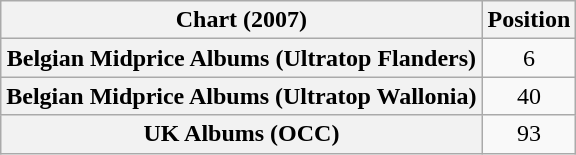<table class="wikitable sortable plainrowheaders" style="text-align:center">
<tr>
<th scope="col">Chart (2007)</th>
<th scope="col">Position</th>
</tr>
<tr>
<th scope="row">Belgian Midprice Albums (Ultratop Flanders)</th>
<td>6</td>
</tr>
<tr>
<th scope="row">Belgian Midprice Albums (Ultratop Wallonia)</th>
<td>40</td>
</tr>
<tr>
<th scope="row">UK Albums (OCC)</th>
<td>93</td>
</tr>
</table>
